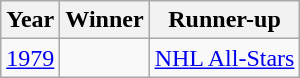<table class="wikitable">
<tr>
<th>Year</th>
<th>Winner</th>
<th>Runner-up</th>
</tr>
<tr>
<td><a href='#'>1979</a></td>
<td></td>
<td><a href='#'>NHL All-Stars</a></td>
</tr>
</table>
